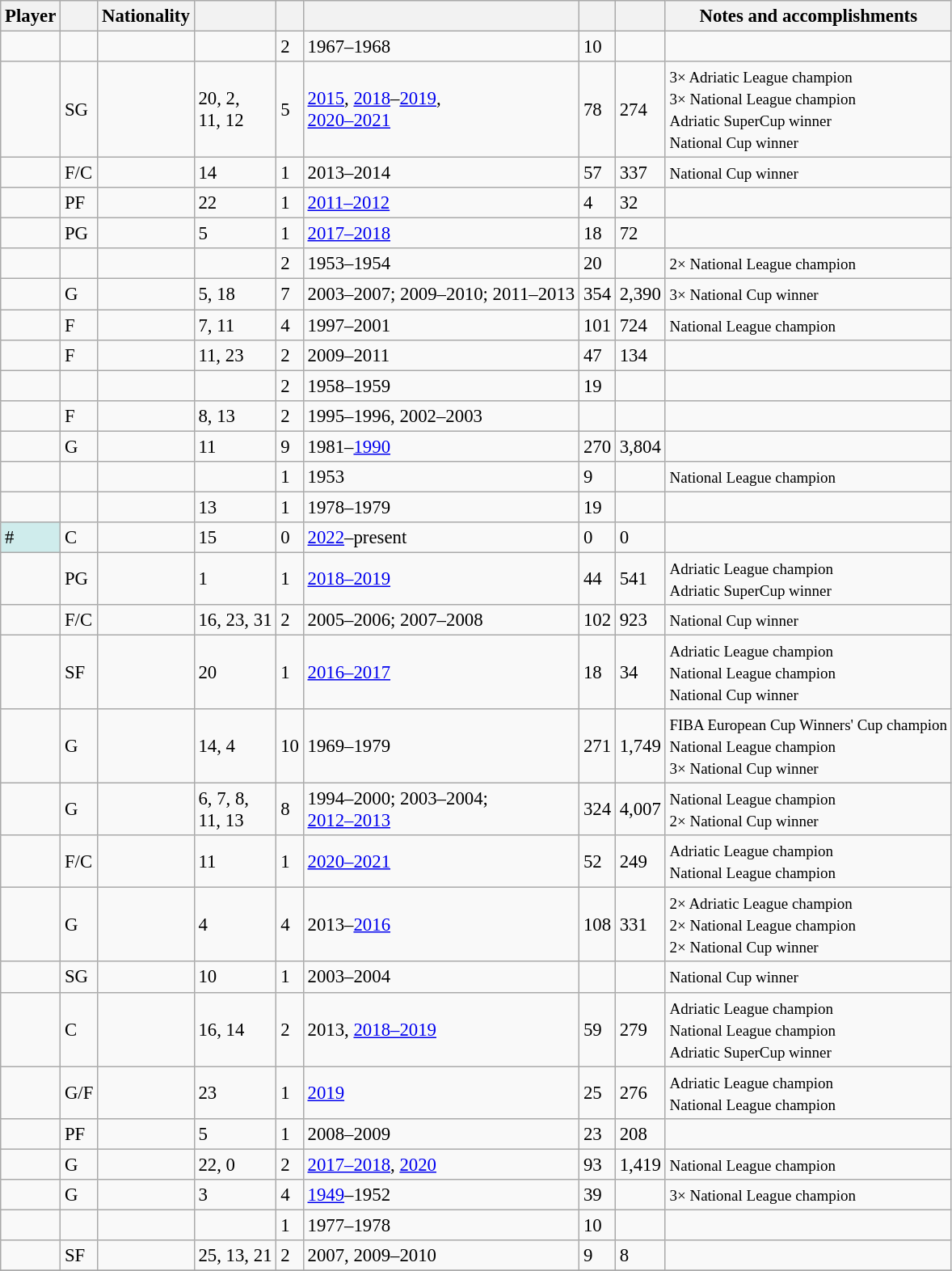<table class="wikitable sortable" style="font-size:95%" style="text-align:center">
<tr>
<th scope="col">Player</th>
<th scope="col"></th>
<th scope="col">Nationality</th>
<th scope="col"></th>
<th scope="col"></th>
<th scope="col"></th>
<th scope="col"></th>
<th scope="col"></th>
<th scope="col" class="unsortable">Notes and accomplishments</th>
</tr>
<tr>
<td align="left"></td>
<td></td>
<td align="left"></td>
<td></td>
<td>2</td>
<td>1967–1968</td>
<td>10</td>
<td></td>
<td></td>
</tr>
<tr>
<td align="left"></td>
<td>SG</td>
<td align="left"></td>
<td>20, 2,<br>11, 12</td>
<td>5</td>
<td><a href='#'>2015</a>, <a href='#'>2018</a>–<a href='#'>2019</a>,<br><a href='#'>2020–2021</a></td>
<td>78</td>
<td>274</td>
<td align="left"><small>3× Adriatic League champion<br>3× National League champion<br>Adriatic SuperCup winner<br>National Cup winner</small></td>
</tr>
<tr>
<td align="left"></td>
<td>F/C</td>
<td align="left"></td>
<td>14</td>
<td>1</td>
<td>2013–2014</td>
<td>57</td>
<td>337</td>
<td align="left"><small>National Cup winner</small></td>
</tr>
<tr>
<td align="left"></td>
<td>PF</td>
<td align="left"></td>
<td>22</td>
<td>1</td>
<td><a href='#'>2011–2012</a></td>
<td>4</td>
<td>32</td>
<td></td>
</tr>
<tr>
<td align="left"></td>
<td>PG</td>
<td align="left"></td>
<td>5</td>
<td>1</td>
<td><a href='#'>2017–2018</a></td>
<td>18</td>
<td>72</td>
<td></td>
</tr>
<tr>
<td align="left"></td>
<td></td>
<td align="left"></td>
<td></td>
<td>2</td>
<td>1953–1954</td>
<td>20</td>
<td></td>
<td align="left"><small>2× National League champion</small></td>
</tr>
<tr>
<td align="left"></td>
<td>G</td>
<td align="left"></td>
<td>5, 18</td>
<td>7</td>
<td>2003–2007; 2009–2010; 2011–2013</td>
<td>354</td>
<td>2,390</td>
<td align="left"><small>3× National Cup winner</small></td>
</tr>
<tr>
<td align="left"></td>
<td>F</td>
<td align="left"></td>
<td>7, 11</td>
<td>4</td>
<td>1997–2001</td>
<td>101</td>
<td>724</td>
<td align="left"><small>National League champion</small></td>
</tr>
<tr>
<td align="left"></td>
<td>F</td>
<td align="left"></td>
<td>11, 23</td>
<td>2</td>
<td>2009–2011</td>
<td>47</td>
<td>134</td>
<td></td>
</tr>
<tr>
<td align="left"></td>
<td></td>
<td align="left"></td>
<td></td>
<td>2</td>
<td>1958–1959</td>
<td>19</td>
<td></td>
<td></td>
</tr>
<tr>
<td align="left"></td>
<td>F</td>
<td align="left"></td>
<td>8, 13</td>
<td>2</td>
<td>1995–1996, 2002–2003</td>
<td></td>
<td></td>
<td></td>
</tr>
<tr>
<td align="left"></td>
<td>G</td>
<td align="left"></td>
<td>11</td>
<td>9</td>
<td>1981–<a href='#'>1990</a></td>
<td>270</td>
<td>3,804</td>
<td></td>
</tr>
<tr>
<td align="left"></td>
<td></td>
<td align="left"></td>
<td></td>
<td>1</td>
<td>1953</td>
<td>9</td>
<td></td>
<td align="left"><small>National League champion</small></td>
</tr>
<tr>
<td align="left"></td>
<td></td>
<td align="left"></td>
<td>13</td>
<td>1</td>
<td>1978–1979</td>
<td>19</td>
<td></td>
<td></td>
</tr>
<tr>
<td align="left" style="background-color:#cfecec"> #</td>
<td>C</td>
<td align="left"></td>
<td>15</td>
<td>0</td>
<td><a href='#'>2022</a>–present</td>
<td>0</td>
<td>0</td>
<td></td>
</tr>
<tr>
<td align="left"></td>
<td>PG</td>
<td align="left"></td>
<td>1</td>
<td>1</td>
<td><a href='#'>2018–2019</a></td>
<td>44</td>
<td>541</td>
<td align="left"><small>Adriatic League champion<br>Adriatic SuperCup winner</small></td>
</tr>
<tr>
<td align="left"></td>
<td>F/C</td>
<td align="left"></td>
<td>16, 23, 31</td>
<td>2</td>
<td>2005–2006; 2007–2008</td>
<td>102</td>
<td>923</td>
<td align="left"><small>National Cup winner</small></td>
</tr>
<tr>
<td align="left"></td>
<td>SF</td>
<td align="left"></td>
<td>20</td>
<td>1</td>
<td><a href='#'>2016–2017</a></td>
<td>18</td>
<td>34</td>
<td align="left"><small>Adriatic League champion<br>National League champion<br>National Cup winner</small></td>
</tr>
<tr>
<td align="left"></td>
<td>G</td>
<td align="left"></td>
<td>14, 4</td>
<td>10</td>
<td>1969–1979</td>
<td>271</td>
<td>1,749</td>
<td align="left"><small>FIBA European Cup Winners' Cup champion<br>National League champion<br>3× National Cup winner</small></td>
</tr>
<tr>
<td align="left"></td>
<td>G</td>
<td align="left"></td>
<td>6, 7, 8,<br>11, 13</td>
<td>8</td>
<td>1994–2000; 2003–2004;<br><a href='#'>2012–2013</a></td>
<td>324</td>
<td>4,007</td>
<td align="left"><small>National League champion<br>2× National Cup winner</small></td>
</tr>
<tr>
<td align="left"></td>
<td>F/C</td>
<td align="left"></td>
<td>11</td>
<td>1</td>
<td><a href='#'>2020–2021</a></td>
<td>52</td>
<td>249</td>
<td align="left"><small>Adriatic League champion<br>National League champion</small></td>
</tr>
<tr>
<td align="left"></td>
<td>G</td>
<td align="left"></td>
<td>4</td>
<td>4</td>
<td>2013–<a href='#'>2016</a></td>
<td>108</td>
<td>331</td>
<td align="left"><small>2× Adriatic League champion<br>2× National League champion<br>2× National Cup winner</small></td>
</tr>
<tr>
<td align="left"></td>
<td>SG</td>
<td align="left"></td>
<td>10</td>
<td>1</td>
<td>2003–2004</td>
<td></td>
<td></td>
<td align="left"><small>National Cup winner</small></td>
</tr>
<tr>
<td align="left"></td>
<td>C</td>
<td align="left"></td>
<td>16, 14</td>
<td>2</td>
<td>2013, <a href='#'>2018–2019</a></td>
<td>59</td>
<td>279</td>
<td align="left"><small>Adriatic League champion<br>National League champion<br>Adriatic SuperCup winner</small></td>
</tr>
<tr>
<td align="left"></td>
<td>G/F</td>
<td align="left"></td>
<td>23</td>
<td>1</td>
<td><a href='#'>2019</a></td>
<td>25</td>
<td>276</td>
<td align="left"><small>Adriatic League champion<br>National League champion</small></td>
</tr>
<tr>
<td align="left"></td>
<td>PF</td>
<td align="left"></td>
<td>5</td>
<td>1</td>
<td>2008–2009</td>
<td>23</td>
<td>208</td>
<td></td>
</tr>
<tr>
<td align="left"></td>
<td>G</td>
<td align="left"></td>
<td>22, 0</td>
<td>2</td>
<td><a href='#'>2017–2018</a>, <a href='#'>2020</a></td>
<td>93</td>
<td>1,419</td>
<td align="left"><small>National League champion</small></td>
</tr>
<tr>
<td align="left"></td>
<td>G</td>
<td align="left"></td>
<td>3</td>
<td>4</td>
<td><a href='#'>1949</a>–1952</td>
<td>39</td>
<td></td>
<td align="left"><small>3× National League champion</small></td>
</tr>
<tr>
<td align="left"></td>
<td></td>
<td align="left"></td>
<td></td>
<td>1</td>
<td>1977–1978</td>
<td>10</td>
<td></td>
<td></td>
</tr>
<tr>
<td align="left"></td>
<td>SF</td>
<td align="left"></td>
<td>25, 13, 21</td>
<td>2</td>
<td>2007, 2009–2010</td>
<td>9</td>
<td>8</td>
<td></td>
</tr>
<tr>
</tr>
</table>
